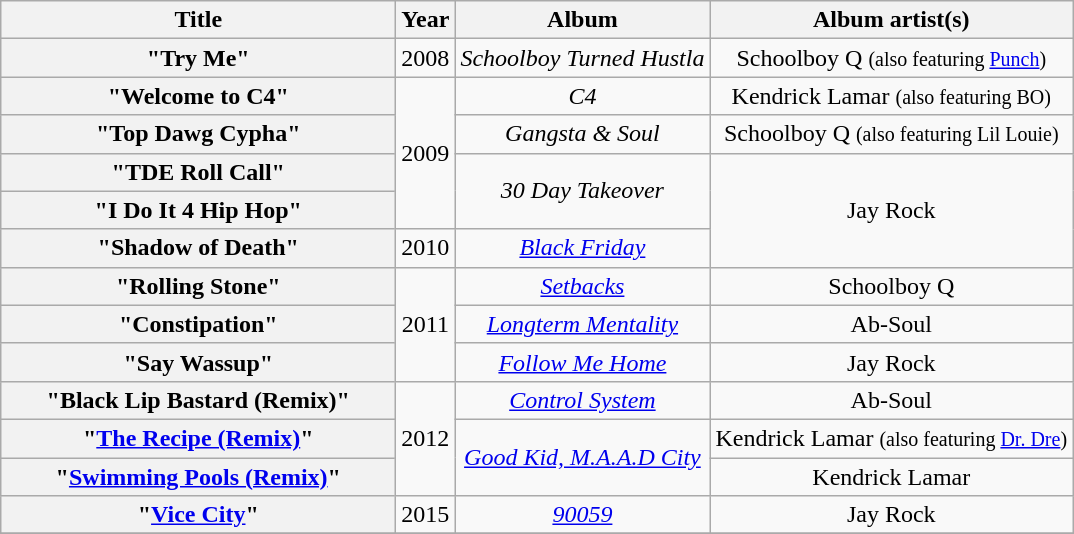<table class="wikitable plainrowheaders" style="text-align:center;">
<tr>
<th scope="col" style="width:16em;">Title</th>
<th scope="col">Year</th>
<th scope="col">Album</th>
<th scope="col">Album artist(s)</th>
</tr>
<tr>
<th scope="row">"Try Me"</th>
<td>2008</td>
<td><em>Schoolboy Turned Hustla</em></td>
<td>Schoolboy Q <small>(also featuring <a href='#'>Punch</a>)</small></td>
</tr>
<tr>
<th scope="row">"Welcome to C4"</th>
<td rowspan="4">2009</td>
<td><em>C4</em></td>
<td>Kendrick Lamar <small>(also featuring BO)</small></td>
</tr>
<tr>
<th scope="row">"Top Dawg Cypha"</th>
<td><em>Gangsta & Soul</em></td>
<td>Schoolboy Q <small>(also featuring Lil Louie)</small></td>
</tr>
<tr>
<th scope="row">"TDE Roll Call"</th>
<td rowspan="2"><em>30 Day Takeover</em></td>
<td rowspan="3">Jay Rock</td>
</tr>
<tr>
<th scope="row">"I Do It 4 Hip Hop"</th>
</tr>
<tr>
<th scope="row">"Shadow of Death"</th>
<td>2010</td>
<td><em><a href='#'>Black Friday</a></em></td>
</tr>
<tr>
<th scope="row">"Rolling Stone"</th>
<td rowspan="3">2011</td>
<td><em><a href='#'>Setbacks</a></em></td>
<td>Schoolboy Q</td>
</tr>
<tr>
<th scope="row">"Constipation"</th>
<td><em><a href='#'>Longterm Mentality</a></em></td>
<td>Ab-Soul</td>
</tr>
<tr>
<th scope="row">"Say Wassup"</th>
<td><em><a href='#'>Follow Me Home</a></em></td>
<td>Jay Rock</td>
</tr>
<tr>
<th scope="row">"Black Lip Bastard (Remix)"</th>
<td rowspan="3">2012</td>
<td><em><a href='#'>Control System</a></em></td>
<td>Ab-Soul</td>
</tr>
<tr>
<th scope="row">"<a href='#'>The Recipe (Remix)</a>"</th>
<td rowspan="2"><em><a href='#'>Good Kid, M.A.A.D City</a></em></td>
<td>Kendrick Lamar <small>(also featuring <a href='#'>Dr. Dre</a>)</small></td>
</tr>
<tr>
<th scope="row">"<a href='#'>Swimming Pools (Remix)</a>"</th>
<td>Kendrick Lamar</td>
</tr>
<tr>
<th scope="row">"<a href='#'>Vice City</a>"</th>
<td>2015</td>
<td><em><a href='#'>90059</a></em></td>
<td>Jay Rock</td>
</tr>
<tr>
</tr>
</table>
